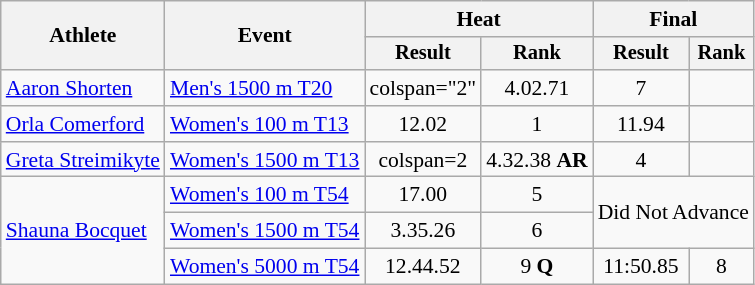<table class="wikitable" style="font-size:90%">
<tr>
<th rowspan="2">Athlete</th>
<th rowspan="2">Event</th>
<th colspan="2">Heat</th>
<th colspan="2">Final</th>
</tr>
<tr style="font-size:95%">
<th>Result</th>
<th>Rank</th>
<th>Result</th>
<th>Rank</th>
</tr>
<tr align=center>
<td align=left><a href='#'>Aaron Shorten</a></td>
<td align=left><a href='#'>Men's 1500 m T20</a></td>
<td>colspan="2" </td>
<td>4.02.71</td>
<td>7</td>
</tr>
<tr align=center>
<td align=left><a href='#'>Orla Comerford</a></td>
<td align=left><a href='#'>Women's 100 m T13</a></td>
<td>12.02</td>
<td>1</td>
<td>11.94</td>
<td></td>
</tr>
<tr align=center>
<td align=left><a href='#'>Greta Streimikyte</a></td>
<td align=left><a href='#'>Women's 1500 m T13</a></td>
<td>colspan=2 </td>
<td>4.32.38 <strong>AR</strong></td>
<td>4</td>
</tr>
<tr align=center>
<td align=left rowspan=3><a href='#'>Shauna Bocquet</a></td>
<td align=left><a href='#'>Women's 100 m T54</a></td>
<td>17.00</td>
<td>5</td>
<td colspan="2" rowspan="2">Did Not Advance</td>
</tr>
<tr align=center>
<td align=left><a href='#'>Women's 1500 m T54</a></td>
<td>3.35.26</td>
<td>6</td>
</tr>
<tr align=center>
<td align=left><a href='#'>Women's 5000 m T54</a></td>
<td>12.44.52</td>
<td>9 <strong>Q</strong></td>
<td>11:50.85</td>
<td>8</td>
</tr>
</table>
